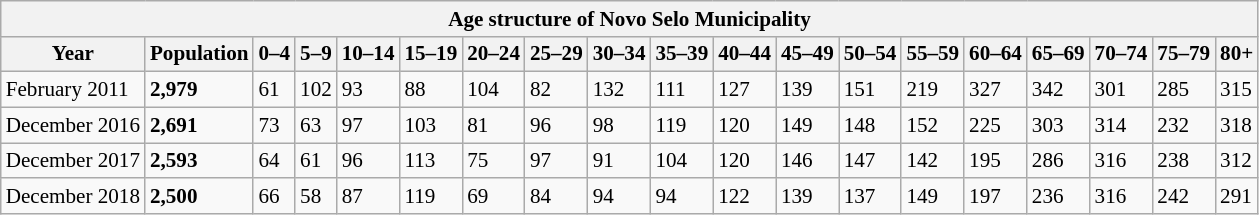<table class="wikitable" style="font-size:88%">
<tr>
<th colspan=20>Age structure of Novo Selo Municipality </th>
</tr>
<tr>
<th>Year</th>
<th>Population</th>
<th>0–4</th>
<th>5–9</th>
<th>10–14</th>
<th>15–19</th>
<th>20–24</th>
<th>25–29</th>
<th>30–34</th>
<th>35–39</th>
<th>40–44</th>
<th>45–49</th>
<th>50–54</th>
<th>55–59</th>
<th>60–64</th>
<th>65–69</th>
<th>70–74</th>
<th>75–79</th>
<th>80+</th>
</tr>
<tr>
<td>February 2011</td>
<td><strong>2,979</strong></td>
<td>61</td>
<td>102</td>
<td>93</td>
<td>88</td>
<td>104</td>
<td>82</td>
<td>132</td>
<td>111</td>
<td>127</td>
<td>139</td>
<td>151</td>
<td>219</td>
<td>327</td>
<td>342</td>
<td>301</td>
<td>285</td>
<td>315</td>
</tr>
<tr>
<td>December 2016</td>
<td><strong> 2,691</strong></td>
<td>73</td>
<td>63</td>
<td>97</td>
<td>103</td>
<td>81</td>
<td>96</td>
<td>98</td>
<td>119</td>
<td>120</td>
<td>149</td>
<td>148</td>
<td>152</td>
<td>225</td>
<td>303</td>
<td>314</td>
<td>232</td>
<td>318</td>
</tr>
<tr>
<td>December 2017</td>
<td><strong>2,593</strong></td>
<td>64</td>
<td>61</td>
<td>96</td>
<td>113</td>
<td>75</td>
<td>97</td>
<td>91</td>
<td>104</td>
<td>120</td>
<td>146</td>
<td>147</td>
<td>142</td>
<td>195</td>
<td>286</td>
<td>316</td>
<td>238</td>
<td>312</td>
</tr>
<tr>
<td>December 2018</td>
<td><strong>2,500</strong></td>
<td>66</td>
<td>58</td>
<td>87</td>
<td>119</td>
<td>69</td>
<td>84</td>
<td>94</td>
<td>94</td>
<td>122</td>
<td>139</td>
<td>137</td>
<td>149</td>
<td>197</td>
<td>236</td>
<td>316</td>
<td>242</td>
<td>291</td>
</tr>
</table>
